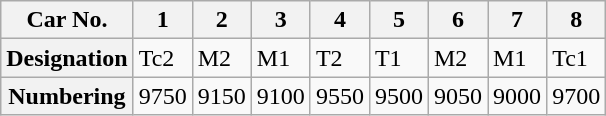<table class="wikitable">
<tr>
<th>Car No.</th>
<th>1</th>
<th>2</th>
<th>3</th>
<th>4</th>
<th>5</th>
<th>6</th>
<th>7</th>
<th>8</th>
</tr>
<tr>
<th>Designation</th>
<td>Tc2</td>
<td>M2</td>
<td>M1</td>
<td>T2</td>
<td>T1</td>
<td>M2</td>
<td>M1</td>
<td>Tc1</td>
</tr>
<tr>
<th>Numbering</th>
<td>9750</td>
<td>9150</td>
<td>9100</td>
<td>9550</td>
<td>9500</td>
<td>9050</td>
<td>9000</td>
<td>9700</td>
</tr>
</table>
